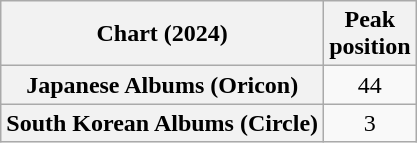<table class="wikitable sortable plainrowheaders" style="text-align:center">
<tr>
<th scope="col">Chart (2024)</th>
<th scope="col">Peak<br>position</th>
</tr>
<tr>
<th scope="row">Japanese Albums (Oricon)</th>
<td>44</td>
</tr>
<tr>
<th scope="row">South Korean Albums (Circle)</th>
<td>3</td>
</tr>
</table>
